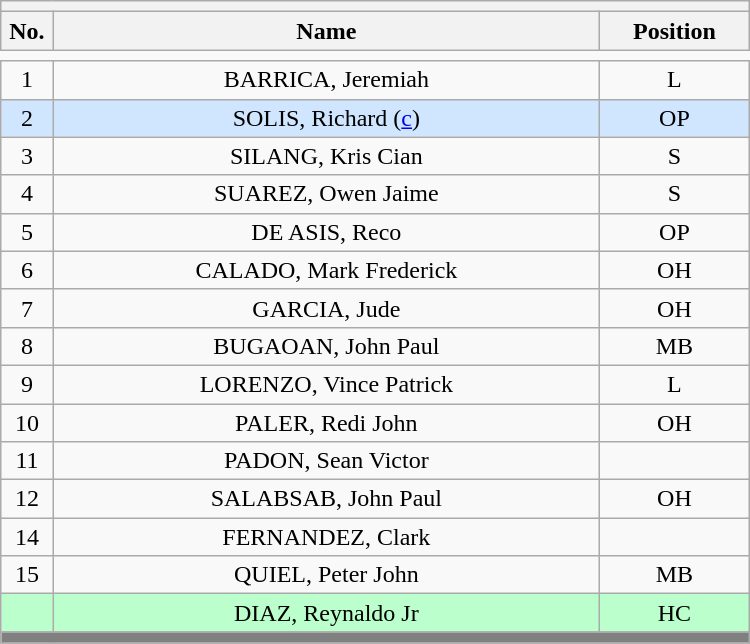<table class='wikitable mw-collapsible mw-collapsed' style="text-align: center; width: 500px; border: none">
<tr>
<th style='text-align: left;' colspan=3></th>
</tr>
<tr>
<th style='width: 7%;'>No.</th>
<th>Name</th>
<th style='width: 20%;'>Position</th>
</tr>
<tr>
<td style='border: none;'></td>
</tr>
<tr>
<td>1</td>
<td>BARRICA, Jeremiah</td>
<td>L</td>
</tr>
<tr style="background:#D0E6FF">
<td>2</td>
<td>SOLIS, Richard (<a href='#'>c</a>)</td>
<td>OP</td>
</tr>
<tr>
<td>3</td>
<td>SILANG, Kris Cian</td>
<td>S</td>
</tr>
<tr>
<td>4</td>
<td>SUAREZ, Owen Jaime</td>
<td>S</td>
</tr>
<tr>
<td>5</td>
<td>DE ASIS, Reco</td>
<td>OP</td>
</tr>
<tr>
<td>6</td>
<td>CALADO, Mark Frederick</td>
<td>OH</td>
</tr>
<tr>
<td>7</td>
<td>GARCIA, Jude</td>
<td>OH</td>
</tr>
<tr>
<td>8</td>
<td>BUGAOAN, John Paul</td>
<td>MB</td>
</tr>
<tr>
<td>9</td>
<td>LORENZO, Vince Patrick</td>
<td>L</td>
</tr>
<tr>
<td>10</td>
<td>PALER, Redi John</td>
<td>OH</td>
</tr>
<tr>
<td>11</td>
<td>PADON, Sean Victor</td>
<td></td>
</tr>
<tr>
<td>12</td>
<td>SALABSAB, John Paul</td>
<td>OH</td>
</tr>
<tr>
<td>14</td>
<td>FERNANDEZ, Clark</td>
<td></td>
</tr>
<tr>
<td>15</td>
<td>QUIEL, Peter John</td>
<td>MB</td>
</tr>
<tr style="background:#BBFFCC">
<td></td>
<td>DIAZ, Reynaldo Jr</td>
<td>HC</td>
</tr>
<tr>
<th style='background: grey;' colspan=3></th>
</tr>
</table>
